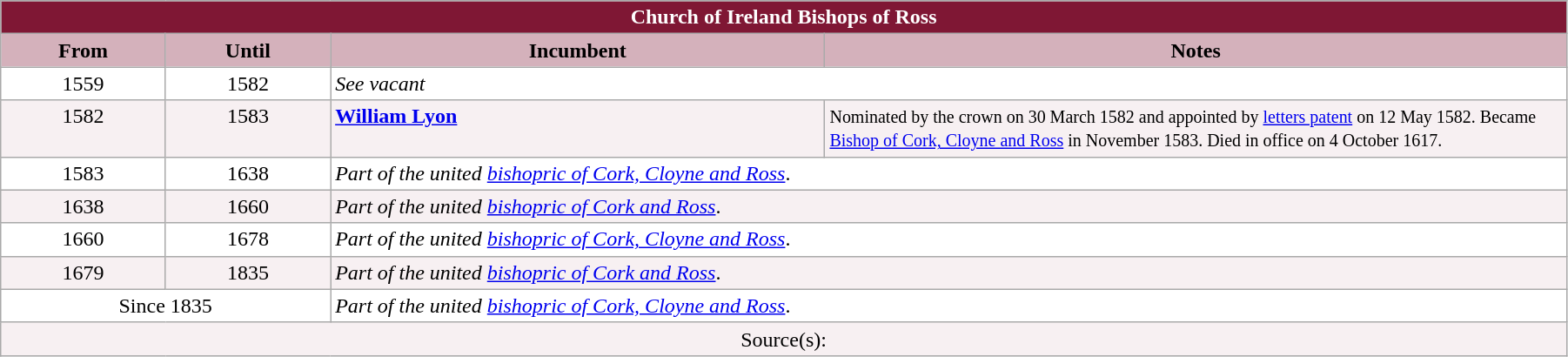<table class="wikitable" style="width:95%;" border="1" cellpadding="2">
<tr>
<th colspan="4" style="background-color: #7F1734; color: white;">Church of Ireland Bishops of Ross</th>
</tr>
<tr valign="center">
<th style="background-color: #D4B1BB" width="10%">From</th>
<th style="background-color: #D4B1BB" width="10%">Until</th>
<th style="background-color: #D4B1BB" width="30%">Incumbent</th>
<th style="background-color: #D4B1BB" width="45%">Notes</th>
</tr>
<tr valign="top" bgcolor="white">
<td align="center">1559</td>
<td align="center">1582</td>
<td colspan="2"><em>See vacant</em></td>
</tr>
<tr valign="top" bgcolor="#F7F0F2">
<td align="center">1582</td>
<td align="center">1583</td>
<td><strong><a href='#'>William Lyon</a></strong></td>
<td><small>Nominated by the crown on 30 March 1582 and appointed by <a href='#'>letters patent</a> on 12 May 1582. Became <a href='#'>Bishop of Cork, Cloyne and Ross</a> in November 1583. Died in office on 4 October 1617.</small></td>
</tr>
<tr valign="top" bgcolor="white">
<td align="center">1583</td>
<td align="center">1638</td>
<td colspan="2"><em>Part of the united <a href='#'>bishopric of Cork, Cloyne and Ross</a></em>.</td>
</tr>
<tr valign="top" bgcolor="#F7F0F2">
<td align="center">1638</td>
<td align="center">1660</td>
<td colspan="2"><em>Part of the united <a href='#'>bishopric of Cork and Ross</a></em>.</td>
</tr>
<tr valign="top" bgcolor="white">
<td align="center">1660</td>
<td align="center">1678</td>
<td colspan="2"><em>Part of the united <a href='#'>bishopric of Cork, Cloyne and Ross</a></em>.</td>
</tr>
<tr valign="top" bgcolor="#F7F0F2">
<td align="center">1679</td>
<td align="center">1835</td>
<td colspan="2"><em>Part of the united <a href='#'>bishopric of Cork and Ross</a></em>.</td>
</tr>
<tr valign="top" bgcolor="white">
<td align="center" colspan="2">Since 1835</td>
<td colspan="2"><em>Part of the united <a href='#'>bishopric of Cork, Cloyne and Ross</a></em>.</td>
</tr>
<tr valign="top" bgcolor="#F7F0F2">
<td align="center" colspan="4">Source(s):</td>
</tr>
</table>
